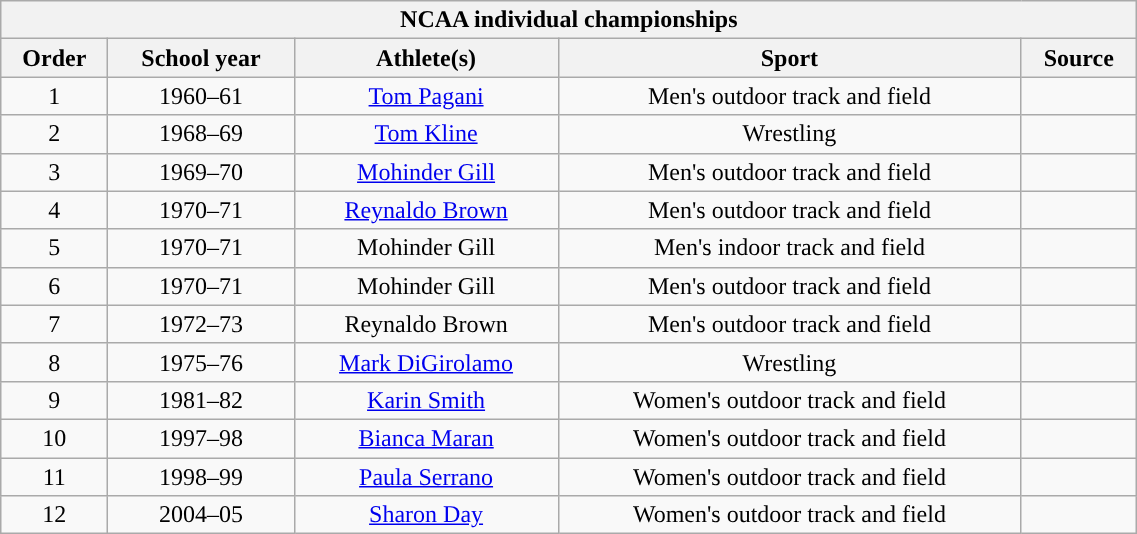<table class="wikitable sortable" width="60%">
<tr align="center">
<th colspan=5>NCAA individual championships</th>
</tr>
<tr>
<th>Order</th>
<th>School year</th>
<th>Athlete(s)</th>
<th>Sport</th>
<th>Source</th>
</tr>
<tr align="center" bgcolor="">
<td>1</td>
<td>1960–61</td>
<td><a href='#'>Tom Pagani</a></td>
<td>Men's outdoor track and field</td>
<td></td>
</tr>
<tr align="center" bgcolor="">
<td>2</td>
<td>1968–69</td>
<td><a href='#'>Tom Kline</a></td>
<td>Wrestling</td>
<td></td>
</tr>
<tr align="center" bgcolor="">
<td>3</td>
<td>1969–70</td>
<td><a href='#'>Mohinder Gill</a></td>
<td>Men's outdoor track and field</td>
<td></td>
</tr>
<tr align="center" bgcolor="">
<td>4</td>
<td>1970–71</td>
<td><a href='#'>Reynaldo Brown</a></td>
<td>Men's outdoor track and field</td>
<td></td>
</tr>
<tr align="center" bgcolor="">
<td>5</td>
<td>1970–71</td>
<td>Mohinder Gill</td>
<td>Men's indoor track and field</td>
<td></td>
</tr>
<tr align="center" bgcolor="">
<td>6</td>
<td>1970–71</td>
<td>Mohinder Gill</td>
<td>Men's outdoor track and field</td>
<td></td>
</tr>
<tr align="center" bgcolor="">
<td>7</td>
<td>1972–73</td>
<td>Reynaldo Brown</td>
<td>Men's outdoor track and field</td>
<td></td>
</tr>
<tr align="center" bgcolor="">
<td>8</td>
<td>1975–76</td>
<td><a href='#'>Mark DiGirolamo</a></td>
<td>Wrestling</td>
<td></td>
</tr>
<tr align="center" bgcolor="">
<td>9</td>
<td>1981–82</td>
<td><a href='#'>Karin Smith</a></td>
<td>Women's outdoor track and field</td>
<td></td>
</tr>
<tr align="center" bgcolor="">
<td>10</td>
<td>1997–98</td>
<td><a href='#'>Bianca Maran</a></td>
<td>Women's outdoor track and field</td>
<td></td>
</tr>
<tr align="center" bgcolor="">
<td>11</td>
<td>1998–99</td>
<td><a href='#'>Paula Serrano</a></td>
<td>Women's outdoor track and field</td>
<td></td>
</tr>
<tr align="center" bgcolor="">
<td>12</td>
<td>2004–05</td>
<td><a href='#'>Sharon Day</a></td>
<td>Women's outdoor track and field</td>
<td></td>
</tr>
</table>
